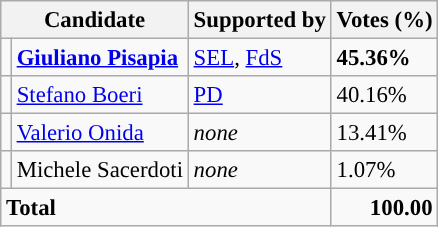<table class="wikitable" style="font-size:95%">
<tr style="background:#efefef;">
<th colspan=2>Candidate</th>
<th>Supported by</th>
<th>Votes (%)</th>
</tr>
<tr>
<td></td>
<td><strong><a href='#'>Giuliano Pisapia</a></strong></td>
<td><a href='#'>SEL</a>, <a href='#'>FdS</a></td>
<td><strong>45.36%</strong></td>
</tr>
<tr>
<td></td>
<td><a href='#'>Stefano Boeri</a></td>
<td><a href='#'>PD</a></td>
<td>40.16%</td>
</tr>
<tr>
<td></td>
<td><a href='#'>Valerio Onida</a></td>
<td><em>none</em></td>
<td>13.41%</td>
</tr>
<tr>
<td></td>
<td>Michele Sacerdoti</td>
<td><em>none</em></td>
<td>1.07%</td>
</tr>
<tr>
<td align="left" colspan=3><strong>Total</strong></td>
<td align="right"><strong>100.00</strong></td>
</tr>
</table>
